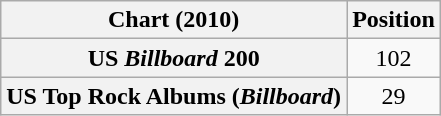<table class="wikitable sortable plainrowheaders" style="text-align:center">
<tr>
<th>Chart (2010)</th>
<th>Position</th>
</tr>
<tr>
<th scope="row">US <em>Billboard</em> 200</th>
<td>102</td>
</tr>
<tr>
<th scope="row">US Top Rock Albums (<em>Billboard</em>)</th>
<td>29</td>
</tr>
</table>
